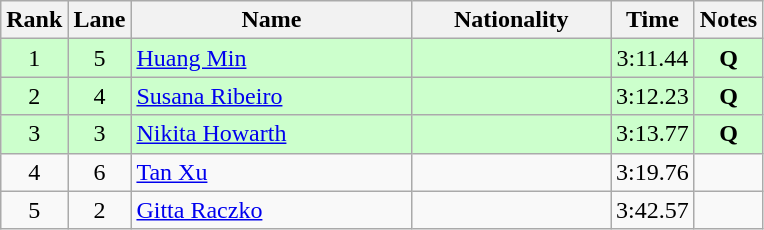<table class="wikitable sortable" style="text-align:center">
<tr>
<th>Rank</th>
<th>Lane</th>
<th style="width:180px">Name</th>
<th style="width:125px">Nationality</th>
<th>Time</th>
<th>Notes</th>
</tr>
<tr style="background:#cfc;">
<td>1</td>
<td>5</td>
<td style="text-align:left;"><a href='#'>Huang Min</a></td>
<td style="text-align:left;"></td>
<td>3:11.44</td>
<td><strong>Q</strong></td>
</tr>
<tr style="background:#cfc;">
<td>2</td>
<td>4</td>
<td style="text-align:left;"><a href='#'>Susana Ribeiro</a></td>
<td style="text-align:left;"></td>
<td>3:12.23</td>
<td><strong>Q</strong></td>
</tr>
<tr style="background:#cfc;">
<td>3</td>
<td>3</td>
<td style="text-align:left;"><a href='#'>Nikita Howarth</a></td>
<td style="text-align:left;"></td>
<td>3:13.77</td>
<td><strong>Q</strong></td>
</tr>
<tr>
<td>4</td>
<td>6</td>
<td style="text-align:left;"><a href='#'>Tan Xu</a></td>
<td style="text-align:left;"></td>
<td>3:19.76</td>
<td></td>
</tr>
<tr>
<td>5</td>
<td>2</td>
<td style="text-align:left;"><a href='#'>Gitta Raczko</a></td>
<td style="text-align:left;"></td>
<td>3:42.57</td>
<td></td>
</tr>
</table>
